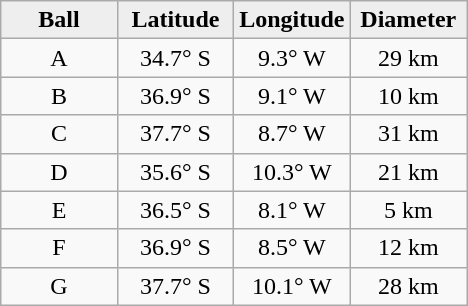<table class="wikitable">
<tr>
<th width="25%" style="background:#eeeeee;">Ball</th>
<th width="25%" style="background:#eeeeee;">Latitude</th>
<th width="25%" style="background:#eeeeee;">Longitude</th>
<th width="25%" style="background:#eeeeee;">Diameter</th>
</tr>
<tr>
<td align="center">A</td>
<td align="center">34.7° S</td>
<td align="center">9.3° W</td>
<td align="center">29 km</td>
</tr>
<tr>
<td align="center">B</td>
<td align="center">36.9° S</td>
<td align="center">9.1° W</td>
<td align="center">10 km</td>
</tr>
<tr>
<td align="center">C</td>
<td align="center">37.7° S</td>
<td align="center">8.7° W</td>
<td align="center">31 km</td>
</tr>
<tr>
<td align="center">D</td>
<td align="center">35.6° S</td>
<td align="center">10.3° W</td>
<td align="center">21 km</td>
</tr>
<tr>
<td align="center">E</td>
<td align="center">36.5° S</td>
<td align="center">8.1° W</td>
<td align="center">5 km</td>
</tr>
<tr>
<td align="center">F</td>
<td align="center">36.9° S</td>
<td align="center">8.5° W</td>
<td align="center">12 km</td>
</tr>
<tr>
<td align="center">G</td>
<td align="center">37.7° S</td>
<td align="center">10.1° W</td>
<td align="center">28 km</td>
</tr>
</table>
